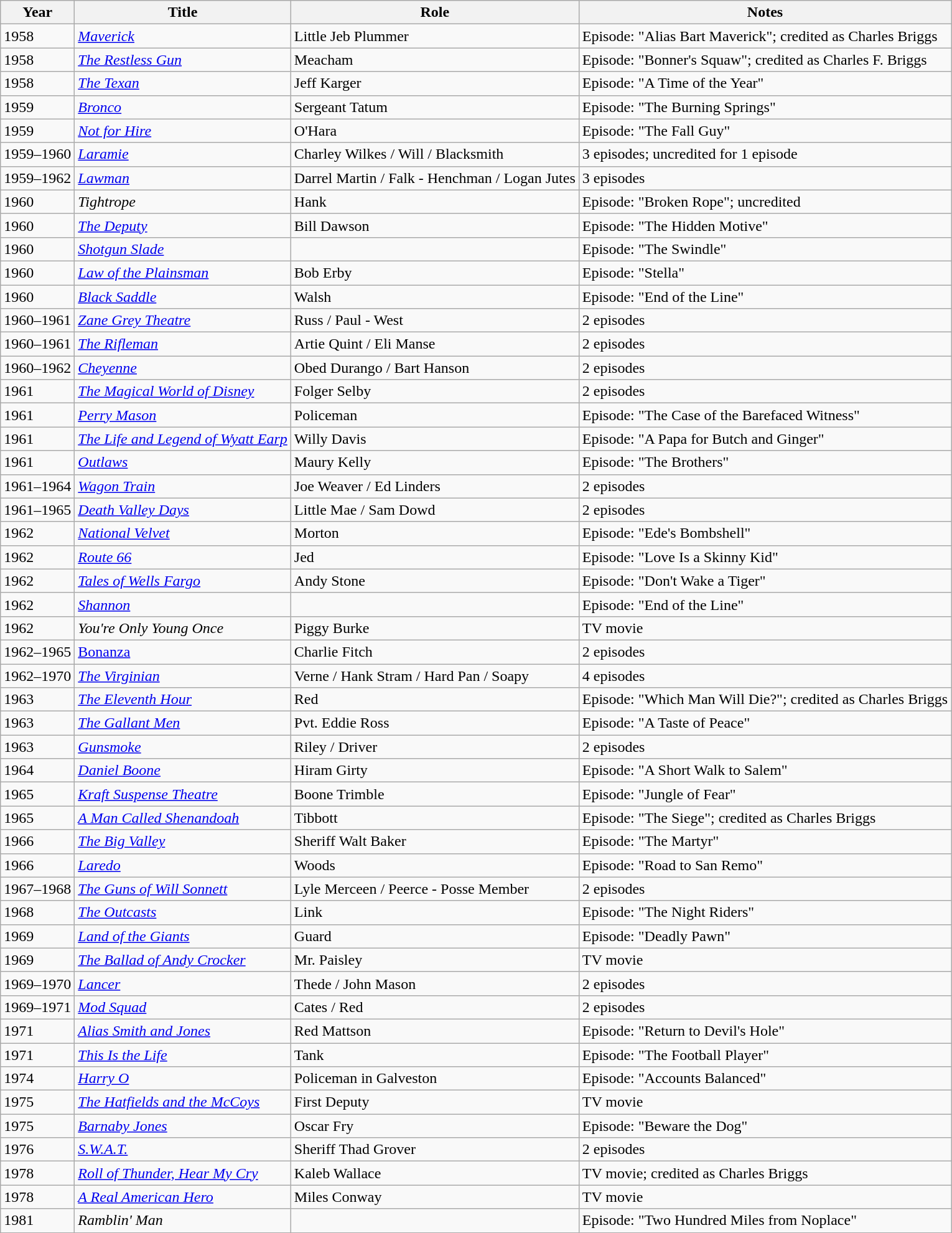<table class="wikitable sortable">
<tr>
<th>Year</th>
<th>Title</th>
<th>Role</th>
<th>Notes</th>
</tr>
<tr>
<td>1958</td>
<td><em><a href='#'>Maverick</a></em></td>
<td>Little Jeb Plummer</td>
<td>Episode: "Alias Bart Maverick"; credited as Charles Briggs</td>
</tr>
<tr>
<td>1958</td>
<td><em><a href='#'>The Restless Gun</a></em></td>
<td>Meacham</td>
<td>Episode: "Bonner's Squaw"; credited as Charles F. Briggs</td>
</tr>
<tr>
<td>1958</td>
<td><em><a href='#'>The Texan</a></em></td>
<td>Jeff Karger</td>
<td>Episode: "A Time of the Year"</td>
</tr>
<tr>
<td>1959</td>
<td><em><a href='#'>Bronco</a></em></td>
<td>Sergeant Tatum</td>
<td>Episode: "The Burning Springs"</td>
</tr>
<tr>
<td>1959</td>
<td><em><a href='#'>Not for Hire</a></em></td>
<td>O'Hara</td>
<td>Episode: "The Fall Guy"</td>
</tr>
<tr>
<td>1959–1960</td>
<td><em><a href='#'>Laramie</a></em></td>
<td>Charley Wilkes / Will / Blacksmith</td>
<td>3 episodes; uncredited for 1 episode</td>
</tr>
<tr>
<td>1959–1962</td>
<td><em><a href='#'>Lawman</a></em></td>
<td>Darrel Martin / Falk - Henchman / Logan Jutes</td>
<td>3 episodes</td>
</tr>
<tr>
<td>1960</td>
<td><em>Tightrope</em></td>
<td>Hank</td>
<td>Episode: "Broken Rope"; uncredited</td>
</tr>
<tr>
<td>1960</td>
<td><em><a href='#'>The Deputy</a></em></td>
<td>Bill Dawson</td>
<td>Episode: "The Hidden Motive"</td>
</tr>
<tr>
<td>1960</td>
<td><em><a href='#'>Shotgun Slade</a></em></td>
<td></td>
<td>Episode: "The Swindle"</td>
</tr>
<tr>
<td>1960</td>
<td><em><a href='#'>Law of the Plainsman</a></em></td>
<td>Bob Erby</td>
<td>Episode: "Stella"</td>
</tr>
<tr>
<td>1960</td>
<td><em><a href='#'>Black Saddle</a></em></td>
<td>Walsh</td>
<td>Episode: "End of the Line"</td>
</tr>
<tr>
<td>1960–1961</td>
<td><em><a href='#'>Zane Grey Theatre</a></em></td>
<td>Russ / Paul - West</td>
<td>2 episodes</td>
</tr>
<tr>
<td>1960–1961</td>
<td><em><a href='#'>The Rifleman</a></em></td>
<td>Artie Quint / Eli Manse</td>
<td>2 episodes</td>
</tr>
<tr>
<td>1960–1962</td>
<td><em><a href='#'>Cheyenne</a></em></td>
<td>Obed Durango / Bart Hanson</td>
<td>2 episodes</td>
</tr>
<tr>
<td>1961</td>
<td><em><a href='#'>The Magical World of Disney</a></em></td>
<td>Folger Selby</td>
<td>2 episodes</td>
</tr>
<tr>
<td>1961</td>
<td><em><a href='#'>Perry Mason</a></em></td>
<td>Policeman</td>
<td>Episode: "The Case of the Barefaced Witness"</td>
</tr>
<tr>
<td>1961</td>
<td><em><a href='#'>The Life and Legend of Wyatt Earp</a></em></td>
<td>Willy Davis</td>
<td>Episode: "A Papa for Butch and Ginger"</td>
</tr>
<tr>
<td>1961</td>
<td><em><a href='#'>Outlaws</a></em></td>
<td>Maury Kelly</td>
<td>Episode: "The Brothers"</td>
</tr>
<tr>
<td>1961–1964</td>
<td><em><a href='#'>Wagon Train</a></em></td>
<td>Joe Weaver / Ed Linders</td>
<td>2 episodes</td>
</tr>
<tr>
<td>1961–1965</td>
<td><em><a href='#'>Death Valley Days</a></em></td>
<td>Little Mae / Sam Dowd</td>
<td>2 episodes</td>
</tr>
<tr>
<td>1962</td>
<td><em><a href='#'>National Velvet</a></em></td>
<td>Morton</td>
<td>Episode: "Ede's Bombshell"</td>
</tr>
<tr>
<td>1962</td>
<td><em><a href='#'>Route 66</a></em></td>
<td>Jed</td>
<td>Episode: "Love Is a Skinny Kid"</td>
</tr>
<tr>
<td>1962</td>
<td><em><a href='#'>Tales of Wells Fargo</a></em></td>
<td>Andy Stone</td>
<td>Episode: "Don't Wake a Tiger"</td>
</tr>
<tr>
<td>1962</td>
<td><em><a href='#'>Shannon</a></em></td>
<td></td>
<td>Episode: "End of the Line"</td>
</tr>
<tr>
<td>1962</td>
<td><em>You're Only Young Once</em></td>
<td>Piggy Burke</td>
<td>TV movie</td>
</tr>
<tr>
<td>1962–1965</td>
<td><a href='#'>Bonanza</a></td>
<td>Charlie Fitch</td>
<td>2 episodes</td>
</tr>
<tr>
<td>1962–1970</td>
<td><em><a href='#'>The Virginian</a></em></td>
<td>Verne / Hank Stram / Hard Pan / Soapy</td>
<td>4 episodes</td>
</tr>
<tr>
<td>1963</td>
<td><em><a href='#'>The Eleventh Hour</a></em></td>
<td>Red</td>
<td>Episode: "Which Man Will Die?"; credited as Charles Briggs</td>
</tr>
<tr>
<td>1963</td>
<td><em><a href='#'>The Gallant Men</a></em></td>
<td>Pvt. Eddie Ross</td>
<td>Episode: "A Taste of Peace"</td>
</tr>
<tr>
<td>1963</td>
<td><em><a href='#'>Gunsmoke</a></em></td>
<td>Riley / Driver</td>
<td>2 episodes</td>
</tr>
<tr>
<td>1964</td>
<td><em><a href='#'>Daniel Boone</a></em></td>
<td>Hiram Girty</td>
<td>Episode: "A Short Walk to Salem"</td>
</tr>
<tr>
<td>1965</td>
<td><em><a href='#'>Kraft Suspense Theatre</a></em></td>
<td>Boone Trimble</td>
<td>Episode: "Jungle of Fear"</td>
</tr>
<tr>
<td>1965</td>
<td><em><a href='#'>A Man Called Shenandoah</a></em></td>
<td>Tibbott</td>
<td>Episode: "The Siege"; credited as Charles Briggs</td>
</tr>
<tr>
<td>1966</td>
<td><em><a href='#'>The Big Valley</a></em></td>
<td>Sheriff Walt Baker</td>
<td>Episode: "The Martyr"</td>
</tr>
<tr>
<td>1966</td>
<td><em><a href='#'>Laredo</a></em></td>
<td>Woods</td>
<td>Episode: "Road to San Remo"</td>
</tr>
<tr>
<td>1967–1968</td>
<td><em><a href='#'>The Guns of Will Sonnett</a></em></td>
<td>Lyle Merceen / Peerce - Posse Member</td>
<td>2 episodes</td>
</tr>
<tr>
<td>1968</td>
<td><em><a href='#'>The Outcasts</a></em></td>
<td>Link</td>
<td>Episode: "The Night Riders"</td>
</tr>
<tr>
<td>1969</td>
<td><em><a href='#'>Land of the Giants</a></em></td>
<td>Guard</td>
<td>Episode: "Deadly Pawn"</td>
</tr>
<tr>
<td>1969</td>
<td><em><a href='#'>The Ballad of Andy Crocker</a></em></td>
<td>Mr. Paisley</td>
<td>TV movie</td>
</tr>
<tr>
<td>1969–1970</td>
<td><em><a href='#'>Lancer</a></em></td>
<td>Thede / John Mason</td>
<td>2 episodes</td>
</tr>
<tr>
<td>1969–1971</td>
<td><em><a href='#'>Mod Squad</a></em></td>
<td>Cates / Red</td>
<td>2 episodes</td>
</tr>
<tr>
<td>1971</td>
<td><em><a href='#'>Alias Smith and Jones</a></em></td>
<td>Red Mattson</td>
<td>Episode: "Return to Devil's Hole"</td>
</tr>
<tr>
<td>1971</td>
<td><em><a href='#'>This Is the Life</a></em></td>
<td>Tank</td>
<td>Episode: "The Football Player"</td>
</tr>
<tr>
<td>1974</td>
<td><em><a href='#'>Harry O</a></em></td>
<td>Policeman in Galveston</td>
<td>Episode: "Accounts Balanced"</td>
</tr>
<tr>
<td>1975</td>
<td><em><a href='#'>The Hatfields and the McCoys</a></em></td>
<td>First Deputy</td>
<td>TV movie</td>
</tr>
<tr>
<td>1975</td>
<td><em><a href='#'>Barnaby Jones</a></em></td>
<td>Oscar Fry</td>
<td>Episode: "Beware the Dog"</td>
</tr>
<tr>
<td>1976</td>
<td><em><a href='#'>S.W.A.T.</a></em></td>
<td>Sheriff Thad Grover</td>
<td>2 episodes</td>
</tr>
<tr>
<td>1978</td>
<td><em><a href='#'>Roll of Thunder, Hear My Cry</a></em></td>
<td>Kaleb Wallace</td>
<td>TV movie; credited as Charles Briggs</td>
</tr>
<tr>
<td>1978</td>
<td><em><a href='#'>A Real American Hero</a></em></td>
<td>Miles Conway</td>
<td>TV movie</td>
</tr>
<tr>
<td>1981</td>
<td><em>Ramblin' Man</em></td>
<td></td>
<td>Episode: "Two Hundred Miles from Noplace"</td>
</tr>
</table>
